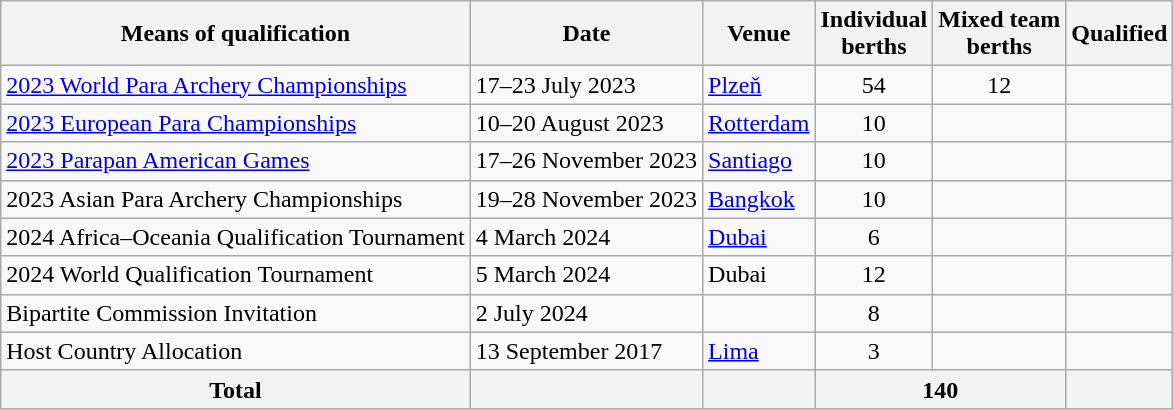<table class="wikitable">
<tr>
<th>Means of qualification</th>
<th>Date</th>
<th>Venue</th>
<th>Individual<br>berths</th>
<th>Mixed team<br>berths</th>
<th>Qualified</th>
</tr>
<tr>
<td><a href='#'>2023 World Para Archery Championships</a></td>
<td>17–23 July 2023</td>
<td> <a href='#'>Plzeň</a></td>
<td align=center>54</td>
<td align=center>12</td>
<td></td>
</tr>
<tr>
<td><a href='#'>2023 European Para Championships</a></td>
<td>10–20 August 2023</td>
<td> <a href='#'>Rotterdam</a></td>
<td align=center>10</td>
<td></td>
<td></td>
</tr>
<tr>
<td><a href='#'>2023 Parapan American Games</a></td>
<td>17–26 November 2023</td>
<td> <a href='#'>Santiago</a></td>
<td align=center>10</td>
<td></td>
<td></td>
</tr>
<tr>
<td>2023 Asian Para Archery Championships</td>
<td>19–28 November 2023</td>
<td> <a href='#'>Bangkok</a></td>
<td align=center>10</td>
<td></td>
<td></td>
</tr>
<tr>
<td>2024 Africa–Oceania Qualification Tournament</td>
<td>4 March 2024</td>
<td> <a href='#'>Dubai</a></td>
<td align=center>6</td>
<td></td>
<td></td>
</tr>
<tr>
<td>2024 World Qualification Tournament</td>
<td>5 March 2024</td>
<td> Dubai</td>
<td align=center>12</td>
<td></td>
<td></td>
</tr>
<tr>
<td>Bipartite Commission Invitation</td>
<td>2 July 2024</td>
<td></td>
<td align=center>8</td>
<td></td>
<td></td>
</tr>
<tr>
<td>Host Country Allocation</td>
<td>13 September 2017</td>
<td> <a href='#'>Lima</a></td>
<td align=center>3</td>
<td></td>
<td></td>
</tr>
<tr>
<th>Total</th>
<th></th>
<th></th>
<th colspan=2 align=center>140</th>
<th></th>
</tr>
</table>
